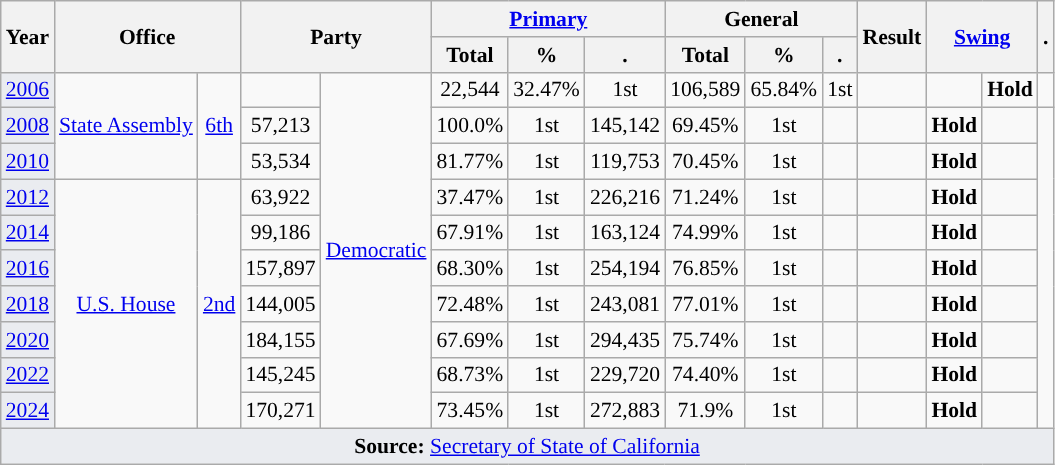<table class="wikitable" style="font-size: 90%; text-align:center;">
<tr>
<th rowspan=2>Year</th>
<th colspan=2 rowspan=2>Office</th>
<th colspan=2 rowspan=2>Party</th>
<th colspan=3><a href='#'>Primary</a></th>
<th colspan=3>General</th>
<th rowspan=2>Result</th>
<th colspan=2 rowspan=2><a href='#'>Swing</a></th>
<th rowspan=2>.</th>
</tr>
<tr>
<th>Total</th>
<th>%</th>
<th>.</th>
<th>Total</th>
<th>%</th>
<th>.</th>
</tr>
<tr>
<td style="background-color:#EAECF0;"><a href='#'>2006</a></td>
<td rowspan=3><a href='#'>State Assembly</a></td>
<td rowspan=3><a href='#'>6th</a></td>
<td style="background-color:"></td>
<td rowspan=10><a href='#'>Democratic</a></td>
<td>22,544</td>
<td>32.47%</td>
<td>1st</td>
<td>106,589</td>
<td>65.84%</td>
<td>1st</td>
<td></td>
<td style="background-color:"></td>
<td><strong>Hold</strong></td>
<td></td>
</tr>
<tr>
<td style="background-color:#EAECF0;"><a href='#'>2008</a></td>
<td>57,213</td>
<td>100.0%</td>
<td>1st</td>
<td>145,142</td>
<td>69.45%</td>
<td>1st</td>
<td></td>
<td style="background-color:"></td>
<td><strong>Hold</strong></td>
<td></td>
</tr>
<tr>
<td style="background-color:#EAECF0;"><a href='#'>2010</a></td>
<td>53,534</td>
<td>81.77%</td>
<td>1st</td>
<td>119,753</td>
<td>70.45%</td>
<td>1st</td>
<td></td>
<td style="background-color:"></td>
<td><strong>Hold</strong></td>
<td></td>
</tr>
<tr>
<td style="background-color:#EAECF0;"><a href='#'>2012</a></td>
<td rowspan=7><a href='#'>U.S. House</a></td>
<td rowspan=7><a href='#'>2nd</a></td>
<td>63,922</td>
<td>37.47%</td>
<td>1st</td>
<td>226,216</td>
<td>71.24%</td>
<td>1st</td>
<td></td>
<td style="background-color:"></td>
<td><strong>Hold</strong></td>
<td></td>
</tr>
<tr>
<td style="background-color:#EAECF0;"><a href='#'>2014</a></td>
<td>99,186</td>
<td>67.91%</td>
<td>1st</td>
<td>163,124</td>
<td>74.99%</td>
<td>1st</td>
<td></td>
<td style="background-color:"></td>
<td><strong>Hold</strong></td>
<td></td>
</tr>
<tr>
<td style="background-color:#EAECF0;"><a href='#'>2016</a></td>
<td>157,897</td>
<td>68.30%</td>
<td>1st</td>
<td>254,194</td>
<td>76.85%</td>
<td>1st</td>
<td></td>
<td style="background-color:"></td>
<td><strong>Hold</strong></td>
<td></td>
</tr>
<tr>
<td style="background-color:#EAECF0;"><a href='#'>2018</a></td>
<td>144,005</td>
<td>72.48%</td>
<td>1st</td>
<td>243,081</td>
<td>77.01%</td>
<td>1st</td>
<td></td>
<td style="background-color:"></td>
<td><strong>Hold</strong></td>
<td></td>
</tr>
<tr>
<td style="background-color:#EAECF0;"><a href='#'>2020</a></td>
<td>184,155</td>
<td>67.69%</td>
<td>1st</td>
<td>294,435</td>
<td>75.74%</td>
<td>1st</td>
<td></td>
<td style="background-color:"></td>
<td><strong>Hold</strong></td>
<td></td>
</tr>
<tr>
<td style="background-color:#EAECF0;"><a href='#'>2022</a></td>
<td>145,245</td>
<td>68.73%</td>
<td>1st</td>
<td>229,720</td>
<td>74.40%</td>
<td>1st</td>
<td></td>
<td style="background-color:"></td>
<td><strong>Hold</strong></td>
<td></td>
</tr>
<tr>
<td style="background-color:#EAECF0;"><a href='#'>2024</a></td>
<td>170,271</td>
<td>73.45%</td>
<td>1st</td>
<td>272,883</td>
<td>71.9%</td>
<td>1st</td>
<td></td>
<td style="background-color:"></td>
<td><strong>Hold</strong></td>
<td></td>
</tr>
<tr>
<td style="background-color:#EAECF0;" colspan=15><strong>Source:</strong> <a href='#'>Secretary of State of California</a>  </td>
</tr>
</table>
